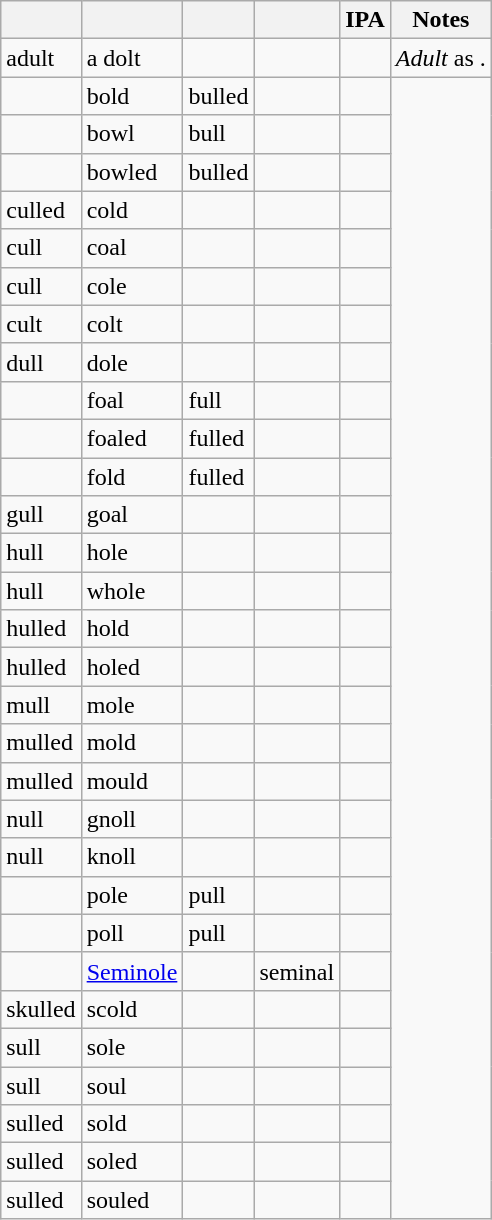<table class="wikitable sortable mw-collapsible mw-collapsed">
<tr>
<th></th>
<th></th>
<th></th>
<th></th>
<th>IPA</th>
<th>Notes</th>
</tr>
<tr>
<td>adult</td>
<td>a dolt</td>
<td></td>
<td></td>
<td></td>
<td><em>Adult</em> as .</td>
</tr>
<tr>
<td></td>
<td>bold</td>
<td>bulled</td>
<td></td>
<td></td>
</tr>
<tr>
<td></td>
<td>bowl</td>
<td>bull</td>
<td></td>
<td></td>
</tr>
<tr>
<td></td>
<td>bowled</td>
<td>bulled</td>
<td></td>
<td></td>
</tr>
<tr>
<td>culled</td>
<td>cold</td>
<td></td>
<td></td>
<td></td>
</tr>
<tr>
<td>cull</td>
<td>coal</td>
<td></td>
<td></td>
<td></td>
</tr>
<tr>
<td>cull</td>
<td>cole</td>
<td></td>
<td></td>
<td></td>
</tr>
<tr>
<td>cult</td>
<td>colt</td>
<td></td>
<td></td>
<td></td>
</tr>
<tr>
<td>dull</td>
<td>dole</td>
<td></td>
<td></td>
<td></td>
</tr>
<tr>
<td></td>
<td>foal</td>
<td>full</td>
<td></td>
<td></td>
</tr>
<tr>
<td></td>
<td>foaled</td>
<td>fulled</td>
<td></td>
<td></td>
</tr>
<tr>
<td></td>
<td>fold</td>
<td>fulled</td>
<td></td>
<td></td>
</tr>
<tr>
<td>gull</td>
<td>goal</td>
<td></td>
<td></td>
<td></td>
</tr>
<tr>
<td>hull</td>
<td>hole</td>
<td></td>
<td></td>
<td></td>
</tr>
<tr>
<td>hull</td>
<td>whole</td>
<td></td>
<td></td>
<td></td>
</tr>
<tr>
<td>hulled</td>
<td>hold</td>
<td></td>
<td></td>
<td></td>
</tr>
<tr>
<td>hulled</td>
<td>holed</td>
<td></td>
<td></td>
<td></td>
</tr>
<tr>
<td>mull</td>
<td>mole</td>
<td></td>
<td></td>
<td></td>
</tr>
<tr>
<td>mulled</td>
<td>mold</td>
<td></td>
<td></td>
<td></td>
</tr>
<tr>
<td>mulled</td>
<td>mould</td>
<td></td>
<td></td>
<td></td>
</tr>
<tr>
<td>null</td>
<td>gnoll</td>
<td></td>
<td></td>
<td></td>
</tr>
<tr>
<td>null</td>
<td>knoll</td>
<td></td>
<td></td>
<td></td>
</tr>
<tr>
<td></td>
<td>pole</td>
<td>pull</td>
<td></td>
<td></td>
</tr>
<tr>
<td></td>
<td>poll</td>
<td>pull</td>
<td></td>
<td></td>
</tr>
<tr>
<td></td>
<td><a href='#'>Seminole</a></td>
<td></td>
<td>seminal</td>
<td></td>
</tr>
<tr>
<td>skulled</td>
<td>scold</td>
<td></td>
<td></td>
<td></td>
</tr>
<tr>
<td>sull</td>
<td>sole</td>
<td></td>
<td></td>
<td></td>
</tr>
<tr>
<td>sull</td>
<td>soul</td>
<td></td>
<td></td>
<td></td>
</tr>
<tr>
<td>sulled</td>
<td>sold</td>
<td></td>
<td></td>
<td></td>
</tr>
<tr>
<td>sulled</td>
<td>soled</td>
<td></td>
<td></td>
<td></td>
</tr>
<tr>
<td>sulled</td>
<td>souled</td>
<td></td>
<td></td>
<td></td>
</tr>
</table>
